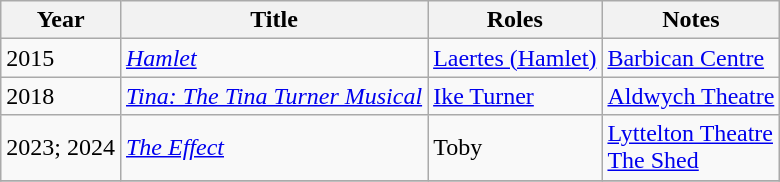<table class="wikitable sortable">
<tr>
<th>Year</th>
<th>Title</th>
<th>Roles</th>
<th>Notes</th>
</tr>
<tr>
<td>2015</td>
<td><em><a href='#'>Hamlet</a></em></td>
<td><a href='#'>Laertes (Hamlet)</a></td>
<td><a href='#'>Barbican Centre</a></td>
</tr>
<tr>
<td>2018</td>
<td><em><a href='#'>Tina: The Tina Turner Musical</a></em></td>
<td><a href='#'>Ike Turner</a></td>
<td><a href='#'>Aldwych Theatre</a></td>
</tr>
<tr>
<td>2023; 2024</td>
<td><em><a href='#'>The Effect</a></em></td>
<td>Toby</td>
<td><a href='#'>Lyttelton Theatre</a><br><a href='#'>The Shed</a></td>
</tr>
<tr>
</tr>
</table>
